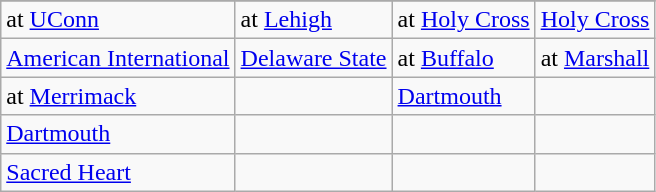<table class="wikitable">
<tr>
</tr>
<tr>
<td>at <a href='#'>UConn</a></td>
<td>at <a href='#'>Lehigh</a></td>
<td>at <a href='#'>Holy Cross</a></td>
<td><a href='#'>Holy Cross</a></td>
</tr>
<tr>
<td><a href='#'>American International</a></td>
<td><a href='#'>Delaware State</a></td>
<td>at <a href='#'>Buffalo</a></td>
<td>at <a href='#'>Marshall</a></td>
</tr>
<tr>
<td>at <a href='#'>Merrimack</a></td>
<td></td>
<td><a href='#'>Dartmouth</a></td>
<td></td>
</tr>
<tr>
<td><a href='#'>Dartmouth</a></td>
<td></td>
<td></td>
<td></td>
</tr>
<tr>
<td><a href='#'>Sacred Heart</a></td>
<td></td>
<td></td>
<td></td>
</tr>
</table>
